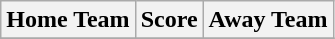<table class="wikitable" style="text-align: center">
<tr>
<th>Home Team</th>
<th>Score</th>
<th>Away Team</th>
</tr>
<tr>
</tr>
</table>
